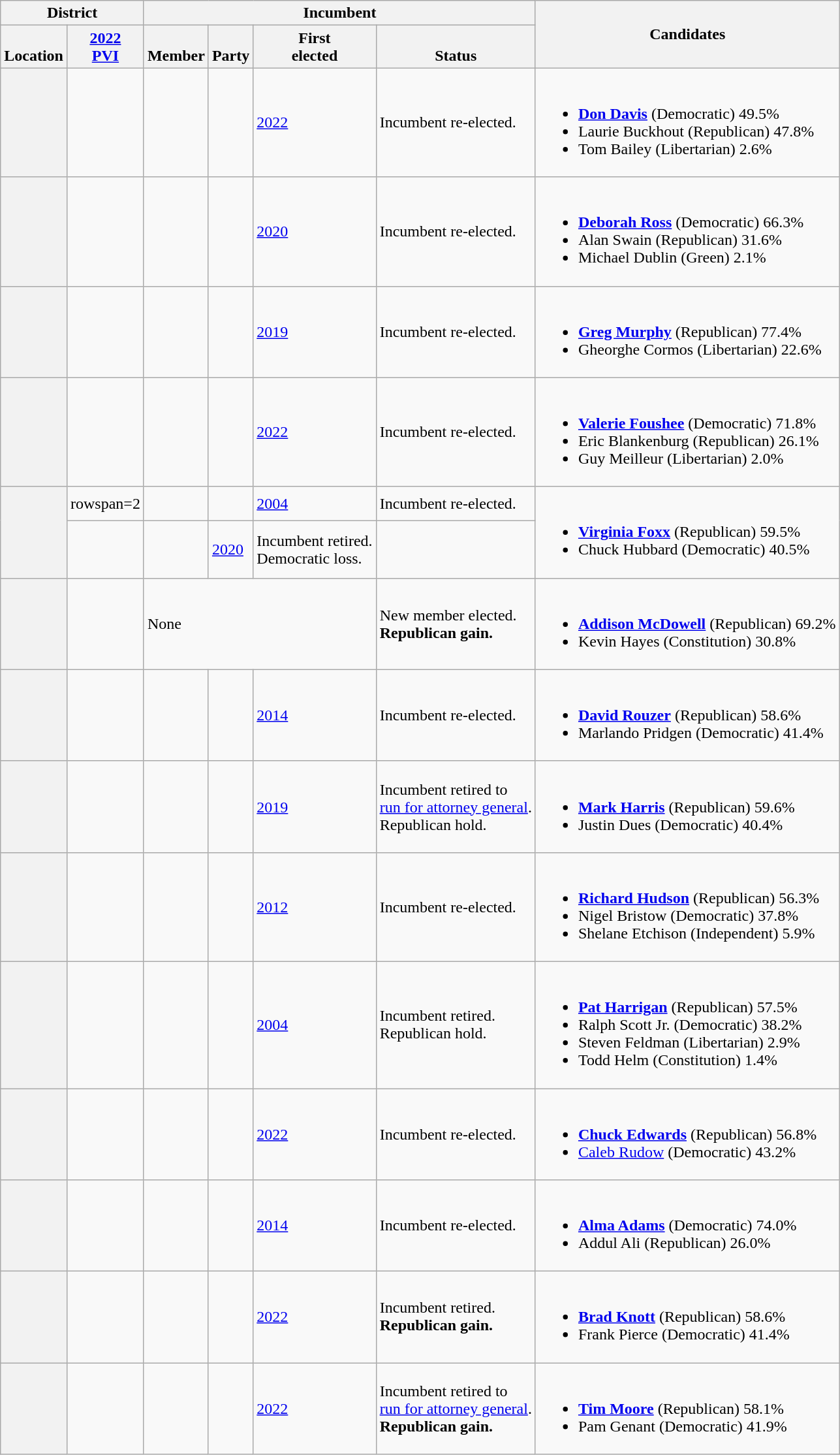<table class="wikitable sortable">
<tr>
<th colspan=2>District</th>
<th colspan=4>Incumbent</th>
<th rowspan=2 class="unsortable">Candidates</th>
</tr>
<tr valign=bottom>
<th>Location</th>
<th><a href='#'>2022<br>PVI</a></th>
<th>Member</th>
<th>Party</th>
<th>First<br>elected</th>
<th>Status</th>
</tr>
<tr>
<th></th>
<td></td>
<td></td>
<td></td>
<td><a href='#'>2022</a></td>
<td>Incumbent re-elected.</td>
<td nowrap><br><ul><li> <strong><a href='#'>Don Davis</a></strong> (Democratic) 49.5%</li><li>Laurie Buckhout (Republican) 47.8%</li><li>Tom Bailey (Libertarian) 2.6%</li></ul></td>
</tr>
<tr>
<th></th>
<td></td>
<td></td>
<td></td>
<td><a href='#'>2020</a></td>
<td>Incumbent re-elected.</td>
<td nowrap><br><ul><li> <strong><a href='#'>Deborah Ross</a></strong> (Democratic) 66.3%</li><li>Alan Swain (Republican) 31.6%</li><li>Michael Dublin (Green) 2.1%</li></ul></td>
</tr>
<tr>
<th></th>
<td></td>
<td></td>
<td></td>
<td><a href='#'>2019 </a></td>
<td>Incumbent re-elected.</td>
<td nowrap><br><ul><li> <strong><a href='#'>Greg Murphy</a></strong> (Republican) 77.4%</li><li>Gheorghe Cormos (Libertarian) 22.6%</li></ul></td>
</tr>
<tr>
<th></th>
<td></td>
<td></td>
<td></td>
<td><a href='#'>2022</a></td>
<td>Incumbent re-elected.</td>
<td nowrap><br><ul><li> <strong><a href='#'>Valerie Foushee</a></strong> (Democratic) 71.8%</li><li>Eric Blankenburg (Republican) 26.1%</li><li>Guy Meilleur (Libertarian) 2.0%</li></ul></td>
</tr>
<tr>
<th rowspan=2></th>
<td>rowspan=2 </td>
<td></td>
<td></td>
<td><a href='#'>2004</a></td>
<td>Incumbent re-elected.</td>
<td rowspan=2 nowrap><br><ul><li> <strong><a href='#'>Virginia Foxx</a></strong> (Republican) 59.5%</li><li>Chuck Hubbard (Democratic) 40.5%</li></ul></td>
</tr>
<tr>
<td><br></td>
<td></td>
<td><a href='#'>2020</a></td>
<td>Incumbent retired.<br>Democratic loss.</td>
</tr>
<tr>
<th></th>
<td></td>
<td colspan=3>None </td>
<td>New member elected.<br><strong>Republican gain.</strong></td>
<td nowrap><br><ul><li> <strong><a href='#'>Addison McDowell</a></strong> (Republican) 69.2%</li><li>Kevin Hayes (Constitution) 30.8%</li></ul></td>
</tr>
<tr>
<th></th>
<td></td>
<td></td>
<td></td>
<td><a href='#'>2014</a></td>
<td>Incumbent re-elected.</td>
<td nowrap><br><ul><li> <strong><a href='#'>David Rouzer</a></strong> (Republican) 58.6%</li><li>Marlando Pridgen (Democratic) 41.4%</li></ul></td>
</tr>
<tr>
<th></th>
<td></td>
<td></td>
<td></td>
<td><a href='#'>2019 </a></td>
<td>Incumbent retired to<br><a href='#'>run for attorney general</a>.<br>Republican hold.</td>
<td nowrap><br><ul><li> <strong><a href='#'>Mark Harris</a></strong> (Republican) 59.6%</li><li>Justin Dues (Democratic) 40.4%</li></ul></td>
</tr>
<tr>
<th></th>
<td></td>
<td></td>
<td></td>
<td><a href='#'>2012</a></td>
<td>Incumbent re-elected.</td>
<td nowrap><br><ul><li> <strong><a href='#'>Richard Hudson</a></strong> (Republican) 56.3%</li><li>Nigel Bristow (Democratic) 37.8%</li><li>Shelane Etchison (Independent) 5.9%</li></ul></td>
</tr>
<tr>
<th></th>
<td></td>
<td></td>
<td></td>
<td><a href='#'>2004</a></td>
<td>Incumbent retired.<br>Republican hold.</td>
<td nowrap><br><ul><li> <strong><a href='#'>Pat Harrigan</a></strong> (Republican) 57.5%</li><li>Ralph Scott Jr. (Democratic) 38.2%</li><li>Steven Feldman (Libertarian) 2.9%</li><li>Todd Helm (Constitution) 1.4%</li></ul></td>
</tr>
<tr>
<th></th>
<td></td>
<td></td>
<td></td>
<td><a href='#'>2022</a></td>
<td>Incumbent re-elected.</td>
<td nowrap><br><ul><li> <strong><a href='#'>Chuck Edwards</a></strong> (Republican) 56.8%</li><li><a href='#'>Caleb Rudow</a> (Democratic) 43.2%</li></ul></td>
</tr>
<tr>
<th></th>
<td></td>
<td></td>
<td></td>
<td><a href='#'>2014 </a></td>
<td>Incumbent re-elected.</td>
<td nowrap><br><ul><li> <strong><a href='#'>Alma Adams</a></strong> (Democratic) 74.0%</li><li>Addul Ali (Republican) 26.0%</li></ul></td>
</tr>
<tr>
<th></th>
<td></td>
<td></td>
<td></td>
<td><a href='#'>2022</a></td>
<td>Incumbent retired.<br><strong>Republican gain.</strong></td>
<td nowrap><br><ul><li> <strong><a href='#'>Brad Knott</a></strong> (Republican) 58.6%</li><li>Frank Pierce (Democratic) 41.4%</li></ul></td>
</tr>
<tr>
<th></th>
<td></td>
<td></td>
<td></td>
<td><a href='#'>2022</a></td>
<td>Incumbent retired to<br><a href='#'>run for attorney general</a>.<br><strong>Republican gain.</strong></td>
<td nowrap=""><br><ul><li> <strong><a href='#'>Tim Moore</a></strong> (Republican) 58.1%</li><li>Pam Genant (Democratic) 41.9%</li></ul></td>
</tr>
</table>
